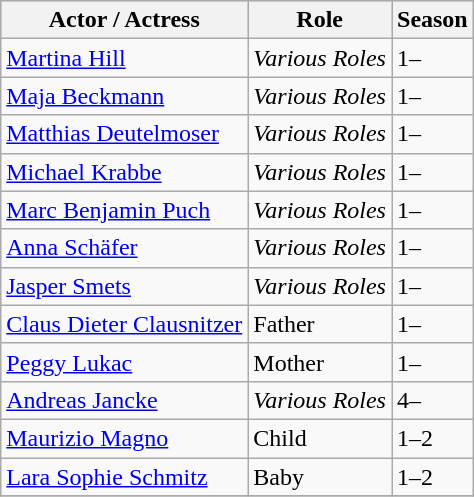<table class="wikitable">
<tr style="background-color:#ADD8E6;">
<th>Actor / Actress</th>
<th>Role</th>
<th>Season</th>
</tr>
<tr>
<td><a href='#'>Martina Hill</a></td>
<td><em>Various Roles</em></td>
<td>1–</td>
</tr>
<tr>
<td><a href='#'>Maja Beckmann</a></td>
<td><em>Various Roles</em></td>
<td>1–</td>
</tr>
<tr>
<td><a href='#'>Matthias Deutelmoser</a></td>
<td><em>Various Roles</em></td>
<td>1–</td>
</tr>
<tr>
<td><a href='#'>Michael Krabbe</a></td>
<td><em>Various Roles</em></td>
<td>1–</td>
</tr>
<tr>
<td><a href='#'>Marc Benjamin Puch</a></td>
<td><em>Various Roles</em></td>
<td>1–</td>
</tr>
<tr>
<td><a href='#'>Anna Schäfer</a></td>
<td><em>Various Roles</em></td>
<td>1–</td>
</tr>
<tr>
<td><a href='#'>Jasper Smets</a></td>
<td><em>Various Roles</em></td>
<td>1–</td>
</tr>
<tr>
<td><a href='#'>Claus Dieter Clausnitzer</a></td>
<td>Father</td>
<td>1–</td>
</tr>
<tr>
<td><a href='#'>Peggy Lukac</a></td>
<td>Mother</td>
<td>1–</td>
</tr>
<tr>
<td><a href='#'>Andreas Jancke</a></td>
<td><em>Various Roles</em></td>
<td>4–</td>
</tr>
<tr>
<td><a href='#'>Maurizio Magno</a></td>
<td>Child</td>
<td>1–2</td>
</tr>
<tr>
<td><a href='#'>Lara Sophie Schmitz</a></td>
<td>Baby</td>
<td>1–2</td>
</tr>
<tr>
</tr>
</table>
